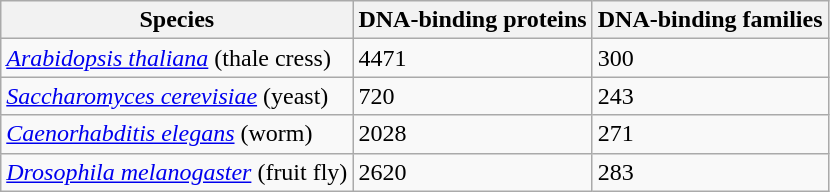<table class="wikitable">
<tr>
<th>Species</th>
<th>DNA-binding proteins</th>
<th>DNA-binding families</th>
</tr>
<tr>
<td><em><a href='#'>Arabidopsis thaliana</a></em> (thale cress)</td>
<td>4471</td>
<td>300</td>
</tr>
<tr>
<td><em><a href='#'>Saccharomyces cerevisiae</a></em> (yeast)</td>
<td>720</td>
<td>243</td>
</tr>
<tr>
<td><em><a href='#'>Caenorhabditis elegans</a></em> (worm)</td>
<td>2028</td>
<td>271</td>
</tr>
<tr>
<td><em><a href='#'>Drosophila melanogaster</a></em> (fruit fly)</td>
<td>2620</td>
<td>283</td>
</tr>
</table>
